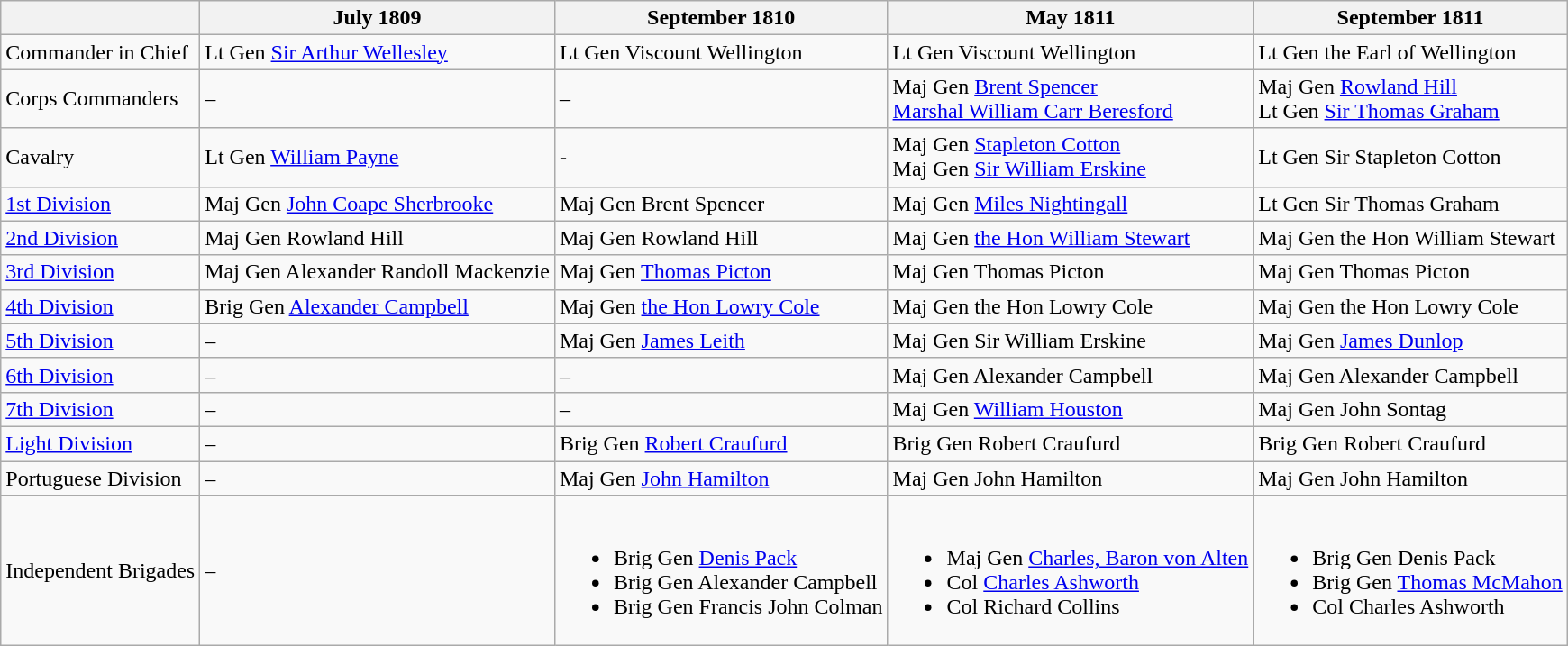<table class="wikitable" border="1">
<tr>
<th></th>
<th>July 1809</th>
<th>September 1810</th>
<th>May 1811</th>
<th>September 1811</th>
</tr>
<tr>
<td>Commander in Chief</td>
<td>Lt Gen <a href='#'>Sir Arthur Wellesley</a></td>
<td>Lt Gen Viscount Wellington</td>
<td>Lt Gen Viscount Wellington</td>
<td>Lt Gen the Earl of Wellington</td>
</tr>
<tr>
<td>Corps Commanders</td>
<td>–</td>
<td>–</td>
<td>Maj Gen <a href='#'>Brent Spencer</a><br><a href='#'>Marshal William Carr Beresford</a></td>
<td>Maj Gen <a href='#'>Rowland Hill</a><br>Lt Gen <a href='#'>Sir Thomas Graham</a></td>
</tr>
<tr>
<td>Cavalry</td>
<td>Lt Gen <a href='#'>William Payne</a></td>
<td>-</td>
<td>Maj Gen <a href='#'>Stapleton Cotton</a><br>Maj Gen <a href='#'>Sir William Erskine</a></td>
<td>Lt Gen Sir Stapleton Cotton</td>
</tr>
<tr>
<td><a href='#'>1st Division</a></td>
<td>Maj Gen <a href='#'>John Coape Sherbrooke</a></td>
<td>Maj Gen Brent Spencer</td>
<td>Maj Gen <a href='#'>Miles Nightingall</a></td>
<td>Lt Gen Sir Thomas Graham</td>
</tr>
<tr>
<td><a href='#'>2nd Division</a></td>
<td>Maj Gen Rowland Hill</td>
<td>Maj Gen Rowland Hill</td>
<td>Maj Gen <a href='#'>the Hon William Stewart</a></td>
<td>Maj Gen the Hon William Stewart</td>
</tr>
<tr>
<td><a href='#'>3rd Division</a></td>
<td>Maj Gen Alexander Randoll Mackenzie</td>
<td>Maj Gen <a href='#'>Thomas Picton</a></td>
<td>Maj Gen Thomas Picton</td>
<td>Maj Gen Thomas Picton</td>
</tr>
<tr>
<td><a href='#'>4th Division</a></td>
<td>Brig Gen <a href='#'>Alexander Campbell</a></td>
<td>Maj Gen <a href='#'>the Hon Lowry Cole</a></td>
<td>Maj Gen the Hon Lowry Cole</td>
<td>Maj Gen the Hon Lowry Cole</td>
</tr>
<tr>
<td><a href='#'>5th Division</a></td>
<td>–</td>
<td>Maj Gen <a href='#'>James Leith</a></td>
<td>Maj Gen Sir William Erskine</td>
<td>Maj Gen <a href='#'>James Dunlop</a></td>
</tr>
<tr>
<td><a href='#'>6th Division</a></td>
<td>–</td>
<td>–</td>
<td>Maj Gen Alexander Campbell</td>
<td>Maj Gen Alexander Campbell</td>
</tr>
<tr>
<td><a href='#'>7th Division</a></td>
<td>–</td>
<td>–</td>
<td>Maj Gen <a href='#'>William Houston</a></td>
<td>Maj Gen John Sontag</td>
</tr>
<tr>
<td><a href='#'>Light Division</a></td>
<td>–</td>
<td>Brig Gen <a href='#'>Robert Craufurd</a></td>
<td>Brig Gen Robert Craufurd</td>
<td>Brig Gen Robert Craufurd</td>
</tr>
<tr>
<td>Portuguese Division</td>
<td>–</td>
<td>Maj Gen <a href='#'>John Hamilton</a></td>
<td>Maj Gen John Hamilton</td>
<td>Maj Gen John Hamilton</td>
</tr>
<tr>
<td>Independent Brigades</td>
<td>–</td>
<td><br><ul><li>Brig Gen <a href='#'>Denis Pack</a></li><li>Brig Gen Alexander Campbell</li><li>Brig Gen Francis John Colman</li></ul></td>
<td><br><ul><li>Maj Gen <a href='#'>Charles, Baron von Alten</a></li><li>Col <a href='#'>Charles Ashworth</a></li><li>Col Richard Collins</li></ul></td>
<td><br><ul><li>Brig Gen Denis Pack</li><li>Brig Gen <a href='#'>Thomas McMahon</a></li><li>Col Charles Ashworth</li></ul></td>
</tr>
</table>
